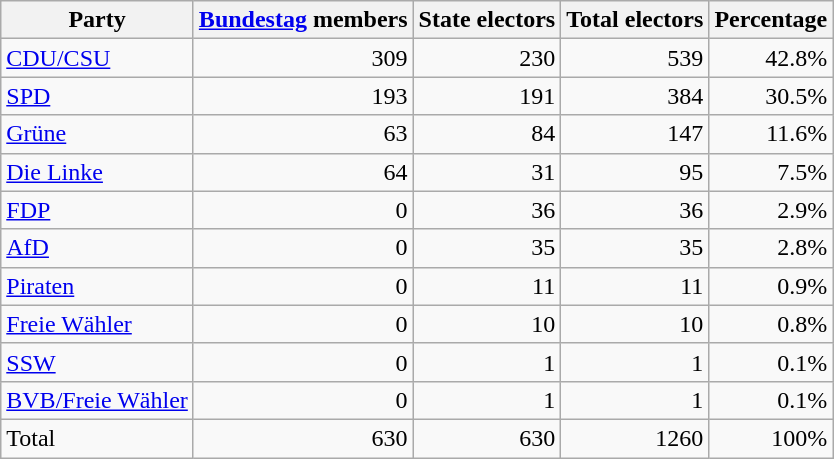<table class=wikitable style=text-align:right>
<tr>
<th>Party</th>
<th><a href='#'>Bundestag</a> members</th>
<th>State electors</th>
<th>Total electors</th>
<th>Percentage</th>
</tr>
<tr>
<td align=left><a href='#'>CDU/CSU</a></td>
<td>309</td>
<td>230</td>
<td>539</td>
<td>42.8%</td>
</tr>
<tr>
<td align=left><a href='#'>SPD</a></td>
<td>193</td>
<td>191</td>
<td>384</td>
<td>30.5%</td>
</tr>
<tr>
<td align=left><a href='#'>Grüne</a></td>
<td>63</td>
<td>84</td>
<td>147</td>
<td>11.6%</td>
</tr>
<tr>
<td align=left><a href='#'>Die Linke</a></td>
<td>64</td>
<td>31</td>
<td>95</td>
<td>7.5%</td>
</tr>
<tr>
<td align=left><a href='#'>FDP</a></td>
<td>0</td>
<td>36</td>
<td>36</td>
<td>2.9%</td>
</tr>
<tr>
<td align=left><a href='#'>AfD</a></td>
<td>0</td>
<td>35</td>
<td>35</td>
<td>2.8%</td>
</tr>
<tr>
<td align=left><a href='#'>Piraten</a></td>
<td>0</td>
<td>11</td>
<td>11</td>
<td>0.9%</td>
</tr>
<tr>
<td align=left><a href='#'>Freie Wähler</a></td>
<td>0</td>
<td>10</td>
<td>10</td>
<td>0.8%</td>
</tr>
<tr>
<td align=left><a href='#'>SSW</a></td>
<td>0</td>
<td>1</td>
<td>1</td>
<td>0.1%</td>
</tr>
<tr>
<td align=left><a href='#'>BVB/Freie Wähler</a></td>
<td>0</td>
<td>1</td>
<td>1</td>
<td>0.1%</td>
</tr>
<tr>
<td align=left>Total</td>
<td>630</td>
<td>630</td>
<td>1260</td>
<td>100%</td>
</tr>
</table>
